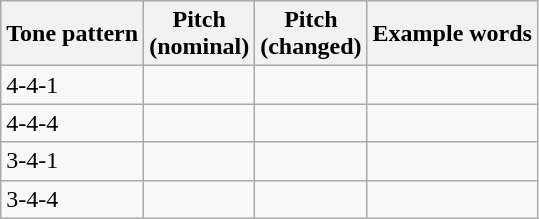<table class="wikitable">
<tr>
<th>Tone pattern</th>
<th>Pitch<br>(nominal)</th>
<th>Pitch<br>(changed)</th>
<th>Example words</th>
</tr>
<tr>
<td>4-4-1</td>
<td></td>
<td></td>
<td></td>
</tr>
<tr>
<td>4-4-4</td>
<td></td>
<td></td>
<td></td>
</tr>
<tr>
<td>3-4-1</td>
<td></td>
<td></td>
<td></td>
</tr>
<tr>
<td>3-4-4</td>
<td></td>
<td></td>
<td></td>
</tr>
</table>
